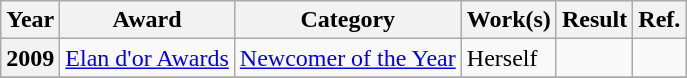<table class="wikitable plainrowheaders">
<tr>
<th scope="col">Year</th>
<th scope="col">Award</th>
<th scope="col">Category</th>
<th scope="col">Work(s)</th>
<th scope="col">Result</th>
<th scope="col">Ref.</th>
</tr>
<tr>
<th scope="row">2009</th>
<td><a href='#'>Elan d'or Awards</a></td>
<td><a href='#'>Newcomer of the Year</a></td>
<td>Herself</td>
<td></td>
<td></td>
</tr>
<tr>
</tr>
</table>
